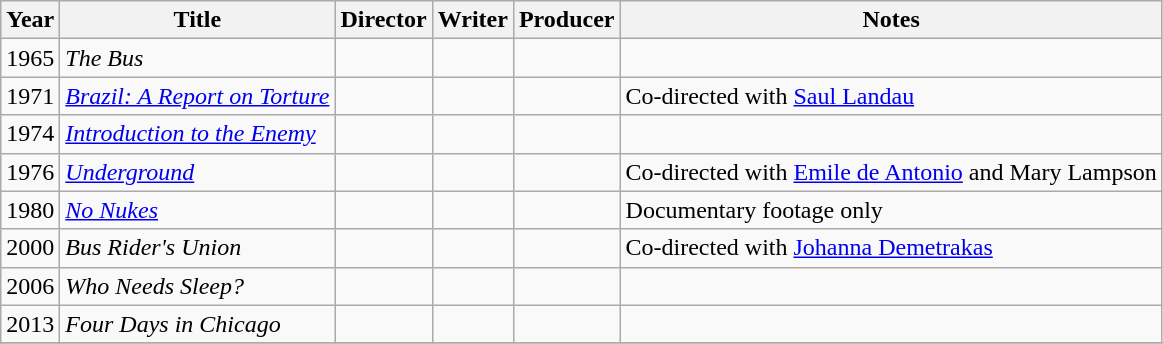<table class="wikitable">
<tr>
<th>Year</th>
<th>Title</th>
<th>Director</th>
<th>Writer</th>
<th>Producer</th>
<th>Notes</th>
</tr>
<tr>
<td>1965</td>
<td><em>The Bus</em></td>
<td></td>
<td></td>
<td></td>
<td></td>
</tr>
<tr>
<td>1971</td>
<td><em><a href='#'>Brazil: A Report on Torture</a></em></td>
<td></td>
<td></td>
<td></td>
<td>Co-directed with <a href='#'>Saul Landau</a></td>
</tr>
<tr>
<td>1974</td>
<td><em><a href='#'>Introduction to the Enemy</a></em></td>
<td></td>
<td></td>
<td></td>
<td></td>
</tr>
<tr>
<td>1976</td>
<td><em><a href='#'>Underground</a></em></td>
<td></td>
<td></td>
<td></td>
<td>Co-directed with <a href='#'>Emile de Antonio</a> and Mary Lampson</td>
</tr>
<tr>
<td>1980</td>
<td><em><a href='#'>No Nukes</a></em></td>
<td></td>
<td></td>
<td></td>
<td>Documentary footage only</td>
</tr>
<tr>
<td>2000</td>
<td><em>Bus Rider's Union</em></td>
<td></td>
<td></td>
<td></td>
<td>Co-directed with <a href='#'>Johanna Demetrakas</a></td>
</tr>
<tr>
<td>2006</td>
<td><em>Who Needs Sleep?</em></td>
<td></td>
<td></td>
<td></td>
<td></td>
</tr>
<tr>
<td>2013</td>
<td><em>Four Days in Chicago</em></td>
<td></td>
<td></td>
<td></td>
<td></td>
</tr>
<tr>
</tr>
</table>
